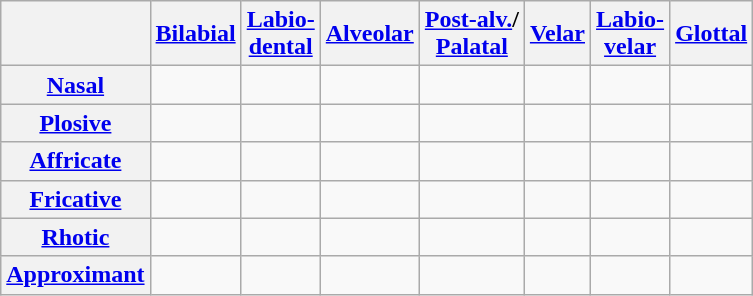<table class="wikitable" style="text-align:center">
<tr>
<th></th>
<th><a href='#'>Bilabial</a></th>
<th><a href='#'>Labio-<br>dental</a></th>
<th><a href='#'>Alveolar</a></th>
<th><a href='#'>Post-alv.</a>/<br><a href='#'>Palatal</a></th>
<th><a href='#'>Velar</a></th>
<th><a href='#'>Labio-<br>velar</a></th>
<th><a href='#'>Glottal</a></th>
</tr>
<tr align="center">
<th><a href='#'>Nasal</a></th>
<td></td>
<td></td>
<td></td>
<td></td>
<td></td>
<td></td>
<td></td>
</tr>
<tr align="center">
<th><a href='#'>Plosive</a></th>
<td></td>
<td></td>
<td></td>
<td></td>
<td></td>
<td></td>
<td></td>
</tr>
<tr>
<th><a href='#'>Affricate</a></th>
<td></td>
<td></td>
<td></td>
<td></td>
<td></td>
<td></td>
<td></td>
</tr>
<tr align="center">
<th><a href='#'>Fricative</a></th>
<td></td>
<td></td>
<td></td>
<td></td>
<td></td>
<td></td>
<td></td>
</tr>
<tr>
<th><a href='#'>Rhotic</a></th>
<td></td>
<td></td>
<td></td>
<td></td>
<td></td>
<td></td>
<td></td>
</tr>
<tr align="center">
<th><a href='#'>Approximant</a></th>
<td></td>
<td></td>
<td></td>
<td></td>
<td></td>
<td></td>
<td></td>
</tr>
</table>
